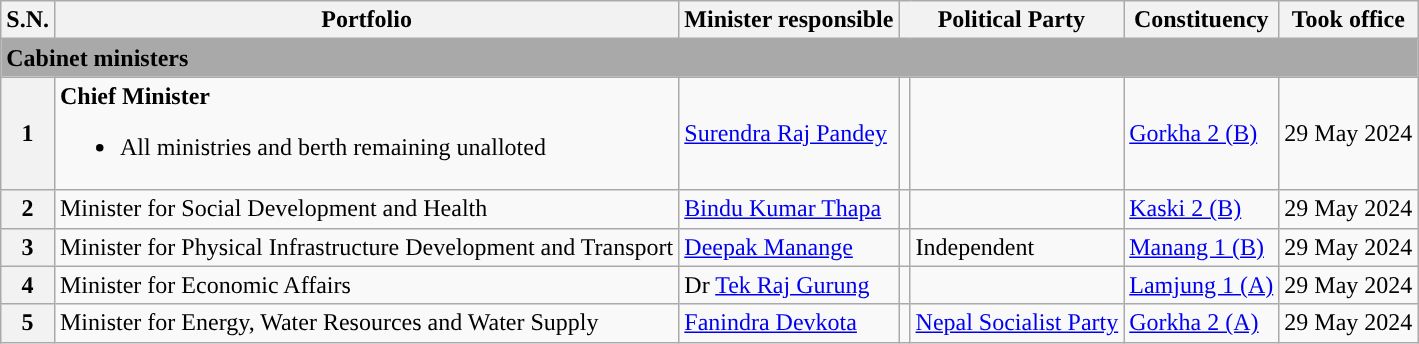<table class="wikitable">
<tr>
<th>S.N.</th>
<th>Portfolio</th>
<th>Minister responsible</th>
<th colspan="2">Political Party</th>
<th>Constituency</th>
<th>Took office</th>
</tr>
<tr>
<td colspan="7" bgcolor="darkgrey"><strong>Cabinet ministers</strong></td>
</tr>
<tr>
<th>1</th>
<td><strong>Chief Minister</strong><br><ul><li>All ministries and berth remaining unalloted</li></ul></td>
<td><a href='#'>Surendra Raj Pandey</a></td>
<td></td>
<td></td>
<td><a href='#'>Gorkha 2 (B)</a></td>
<td>29 May 2024</td>
</tr>
<tr>
<th>2</th>
<td>Minister for Social Development and Health</td>
<td><a href='#'>Bindu Kumar Thapa</a></td>
<td></td>
<td></td>
<td><a href='#'>Kaski 2 (B)</a></td>
<td>29 May 2024</td>
</tr>
<tr>
<th>3</th>
<td>Minister for Physical Infrastructure Development and Transport</td>
<td><a href='#'>Deepak Manange</a></td>
<td></td>
<td>Independent</td>
<td><a href='#'>Manang 1 (B)</a></td>
<td>29 May 2024</td>
</tr>
<tr>
<th>4</th>
<td>Minister for Economic Affairs</td>
<td>Dr <a href='#'>Tek Raj Gurung</a></td>
<td></td>
<td></td>
<td><a href='#'>Lamjung 1 (A)</a></td>
<td>29 May 2024</td>
</tr>
<tr>
<th>5</th>
<td>Minister for Energy, Water Resources and Water Supply</td>
<td><a href='#'>Fanindra Devkota</a></td>
<td></td>
<td><a href='#'>Nepal Socialist Party</a></td>
<td><a href='#'>Gorkha 2 (A)</a></td>
<td>29 May 2024</td>
</tr>
</table>
